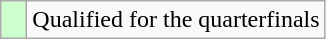<table class="wikitable">
<tr>
<td width=10px bgcolor="#ccffcc"></td>
<td>Qualified for the quarterfinals</td>
</tr>
</table>
